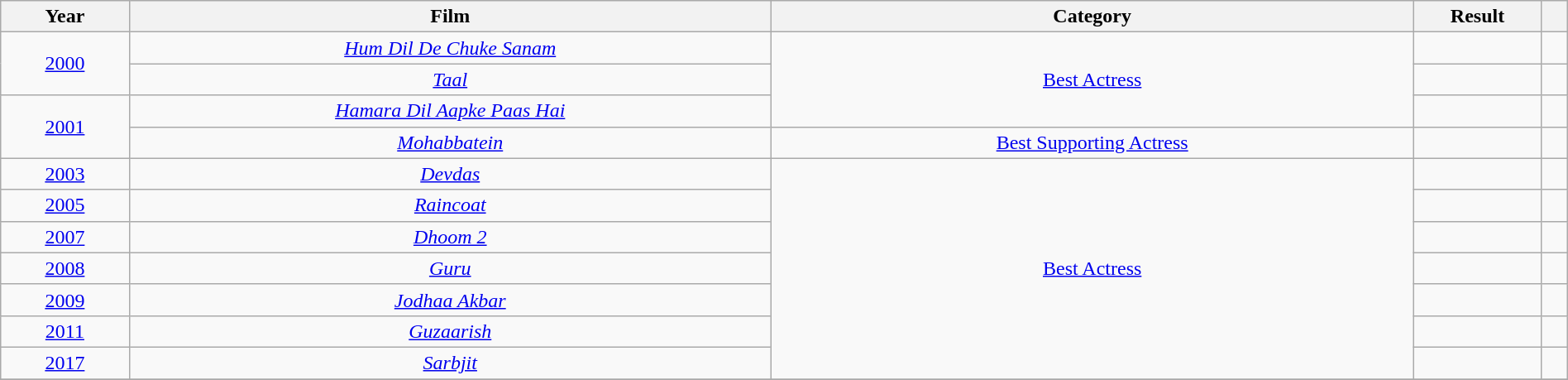<table class="wikitable sortable" style="width:100%;">
<tr>
<th style="width:5%;">Year</th>
<th style="width:25%;">Film</th>
<th style="width:25%;">Category</th>
<th style="width:5%;">Result</th>
<th style="width:1%;" class="unsortable"></th>
</tr>
<tr>
<td style="text-align:center;" rowspan="2"><a href='#'>2000</a></td>
<td style="text-align:center;"><em><a href='#'>Hum Dil De Chuke Sanam</a></em></td>
<td style="text-align:center;" rowspan="3"><a href='#'>Best Actress</a></td>
<td></td>
<td style="text-align:center;"></td>
</tr>
<tr>
<td style="text-align:center;"><em><a href='#'>Taal</a></em></td>
<td></td>
<td style="text-align:center;"></td>
</tr>
<tr>
<td style="text-align:center;" rowspan="2"><a href='#'>2001</a></td>
<td style="text-align:center;"><em><a href='#'>Hamara Dil Aapke Paas Hai</a></em></td>
<td></td>
<td style="text-align:center;"></td>
</tr>
<tr>
<td style="text-align:center;"><em><a href='#'>Mohabbatein</a></em></td>
<td style="text-align:center;"><a href='#'>Best Supporting Actress</a></td>
<td></td>
<td style="text-align:center;"></td>
</tr>
<tr>
<td style="text-align:center;"><a href='#'>2003</a></td>
<td style="text-align:center;"><em><a href='#'>Devdas</a></em></td>
<td style="text-align:center;" rowspan="7"><a href='#'>Best Actress</a></td>
<td></td>
<td style="text-align:center;"></td>
</tr>
<tr>
<td style="text-align:center;"><a href='#'>2005</a></td>
<td style="text-align:center;"><em><a href='#'>Raincoat</a></em></td>
<td></td>
<td style="text-align:center;"></td>
</tr>
<tr>
<td style="text-align:center;"><a href='#'>2007</a></td>
<td style="text-align:center;"><em><a href='#'>Dhoom 2</a></em></td>
<td></td>
<td style="text-align:center;"></td>
</tr>
<tr>
<td style="text-align:center;"><a href='#'>2008</a></td>
<td style="text-align:center;"><em><a href='#'>Guru</a></em></td>
<td></td>
<td style="text-align:center;"></td>
</tr>
<tr>
<td style="text-align:center;"><a href='#'>2009</a></td>
<td style="text-align:center;"><em><a href='#'>Jodhaa Akbar</a></em></td>
<td></td>
<td style="text-align:center;"></td>
</tr>
<tr>
<td style="text-align:center;"><a href='#'>2011</a></td>
<td style="text-align:center;"><em><a href='#'>Guzaarish</a></em></td>
<td></td>
<td style="text-align:center;"></td>
</tr>
<tr>
<td style="text-align:center;"><a href='#'>2017</a></td>
<td style="text-align:center;"><em><a href='#'>Sarbjit</a></em></td>
<td></td>
<td style="text-align:center;"></td>
</tr>
<tr>
</tr>
</table>
